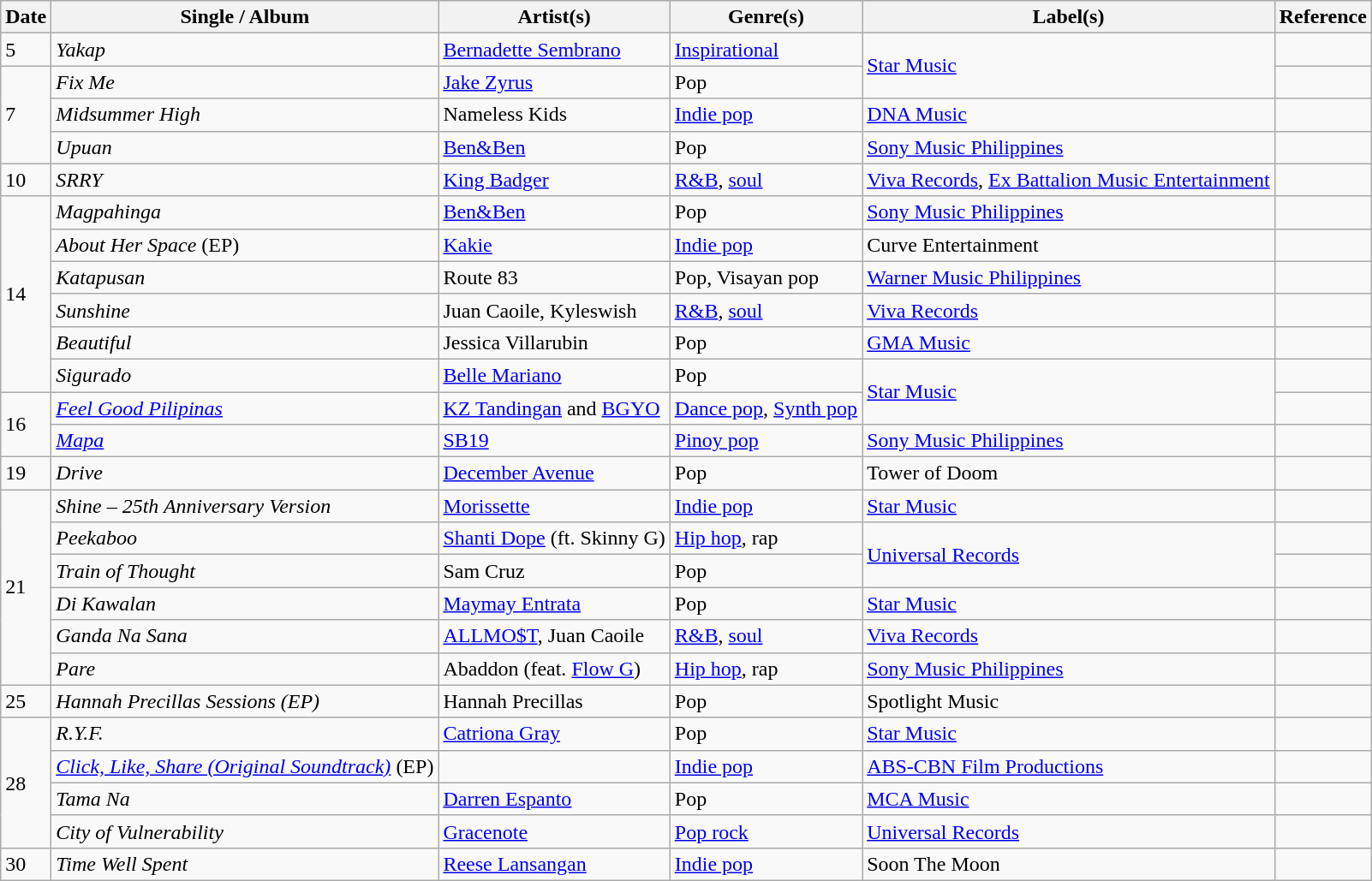<table class="wikitable">
<tr>
<th>Date</th>
<th>Single / Album</th>
<th>Artist(s)</th>
<th>Genre(s)</th>
<th>Label(s)</th>
<th>Reference</th>
</tr>
<tr>
<td>5</td>
<td><em>Yakap</em></td>
<td><a href='#'>Bernadette Sembrano</a></td>
<td><a href='#'>Inspirational</a></td>
<td rowspan="2"><a href='#'>Star Music</a></td>
<td></td>
</tr>
<tr>
<td rowspan=3>7</td>
<td><em>Fix Me</em></td>
<td><a href='#'>Jake Zyrus</a></td>
<td>Pop</td>
<td></td>
</tr>
<tr>
<td><em>Midsummer High</em></td>
<td>Nameless Kids</td>
<td><a href='#'>Indie pop</a></td>
<td><a href='#'>DNA Music</a></td>
<td></td>
</tr>
<tr>
<td><em>Upuan</em></td>
<td><a href='#'>Ben&Ben</a></td>
<td>Pop</td>
<td><a href='#'>Sony Music Philippines</a></td>
<td></td>
</tr>
<tr>
<td>10</td>
<td><em>SRRY</em></td>
<td><a href='#'>King Badger</a></td>
<td><a href='#'>R&B</a>, <a href='#'>soul</a></td>
<td><a href='#'>Viva Records</a>, <a href='#'>Ex Battalion Music Entertainment</a></td>
<td></td>
</tr>
<tr>
<td rowspan=6>14</td>
<td><em>Magpahinga</em></td>
<td><a href='#'>Ben&Ben</a></td>
<td>Pop</td>
<td><a href='#'>Sony Music Philippines</a></td>
<td></td>
</tr>
<tr>
<td><em>About Her Space</em> (EP)</td>
<td><a href='#'>Kakie</a></td>
<td><a href='#'>Indie pop</a></td>
<td>Curve Entertainment</td>
<td></td>
</tr>
<tr>
<td><em>Katapusan</em></td>
<td>Route 83</td>
<td>Pop, Visayan pop</td>
<td><a href='#'>Warner Music Philippines</a></td>
<td></td>
</tr>
<tr>
<td><em>Sunshine</em></td>
<td>Juan Caoile, Kyleswish</td>
<td><a href='#'>R&B</a>, <a href='#'>soul</a></td>
<td><a href='#'>Viva Records</a></td>
<td></td>
</tr>
<tr>
<td><em>Beautiful</em></td>
<td>Jessica Villarubin</td>
<td>Pop</td>
<td><a href='#'>GMA Music</a></td>
<td></td>
</tr>
<tr>
<td><em>Sigurado</em></td>
<td><a href='#'>Belle Mariano</a></td>
<td>Pop</td>
<td rowspan=2><a href='#'>Star Music</a></td>
<td></td>
</tr>
<tr>
<td rowspan="2">16</td>
<td><em><a href='#'>Feel Good Pilipinas</a></em></td>
<td><a href='#'>KZ Tandingan</a> and <a href='#'>BGYO</a></td>
<td><a href='#'>Dance pop</a>, <a href='#'>Synth pop</a></td>
<td></td>
</tr>
<tr>
<td><em><a href='#'>Mapa</a></em></td>
<td><a href='#'>SB19</a></td>
<td><a href='#'>Pinoy pop</a></td>
<td><a href='#'>Sony Music Philippines</a></td>
<td></td>
</tr>
<tr>
<td>19</td>
<td><em>Drive</em></td>
<td><a href='#'>December Avenue</a></td>
<td>Pop</td>
<td>Tower of Doom</td>
<td></td>
</tr>
<tr>
<td rowspan=6>21</td>
<td><em>Shine – 25th Anniversary Version</em></td>
<td><a href='#'>Morissette</a></td>
<td><a href='#'>Indie pop</a></td>
<td><a href='#'>Star Music</a></td>
<td></td>
</tr>
<tr>
<td><em>Peekaboo</em></td>
<td><a href='#'>Shanti Dope</a> (ft. Skinny G)</td>
<td><a href='#'>Hip hop</a>, rap</td>
<td rowspan=2><a href='#'>Universal Records</a></td>
<td></td>
</tr>
<tr>
<td><em>Train of Thought</em></td>
<td>Sam Cruz</td>
<td>Pop</td>
<td></td>
</tr>
<tr>
<td><em>Di Kawalan</em></td>
<td><a href='#'>Maymay Entrata</a></td>
<td>Pop</td>
<td><a href='#'>Star Music</a></td>
<td></td>
</tr>
<tr>
<td><em>Ganda Na Sana</em></td>
<td><a href='#'>ALLMO$T</a>, Juan Caoile</td>
<td><a href='#'>R&B</a>, <a href='#'>soul</a></td>
<td><a href='#'>Viva Records</a></td>
<td></td>
</tr>
<tr>
<td><em>Pare</em></td>
<td>Abaddon (feat. <a href='#'>Flow G</a>)</td>
<td><a href='#'>Hip hop</a>, rap</td>
<td><a href='#'>Sony Music Philippines</a></td>
<td></td>
</tr>
<tr>
<td>25</td>
<td><em>Hannah Precillas Sessions (EP)</em></td>
<td>Hannah Precillas</td>
<td>Pop</td>
<td>Spotlight Music</td>
<td></td>
</tr>
<tr>
<td rowspan=4>28</td>
<td><em>R.Y.F.</em></td>
<td><a href='#'>Catriona Gray</a></td>
<td>Pop</td>
<td><a href='#'>Star Music</a></td>
<td></td>
</tr>
<tr>
<td><em><a href='#'>Click, Like, Share (Original Soundtrack)</a></em> (EP)</td>
<td></td>
<td><a href='#'>Indie pop</a></td>
<td><a href='#'>ABS-CBN Film Productions</a></td>
<td></td>
</tr>
<tr>
<td><em>Tama Na</em></td>
<td><a href='#'>Darren Espanto</a></td>
<td>Pop</td>
<td><a href='#'>MCA Music</a></td>
<td></td>
</tr>
<tr>
<td><em>City of Vulnerability</em></td>
<td><a href='#'>Gracenote</a></td>
<td><a href='#'>Pop rock</a></td>
<td><a href='#'>Universal Records</a></td>
<td></td>
</tr>
<tr>
<td>30</td>
<td><em>Time Well Spent</em></td>
<td><a href='#'>Reese Lansangan</a></td>
<td><a href='#'>Indie pop</a></td>
<td>Soon The Moon</td>
<td></td>
</tr>
</table>
